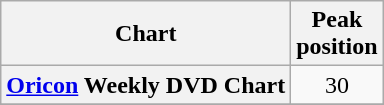<table class="wikitable plainrowheaders" style="text-align:center;">
<tr>
<th>Chart</th>
<th>Peak<br>position</th>
</tr>
<tr>
<th scope="row"><a href='#'>Oricon</a> Weekly DVD Chart</th>
<td>30</td>
</tr>
<tr>
</tr>
</table>
